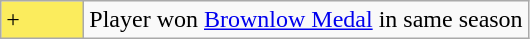<table class="wikitable">
<tr>
<td style="background-color:#FBEC5D; width:3em">+</td>
<td>Player won <a href='#'>Brownlow Medal</a> in same season</td>
</tr>
</table>
